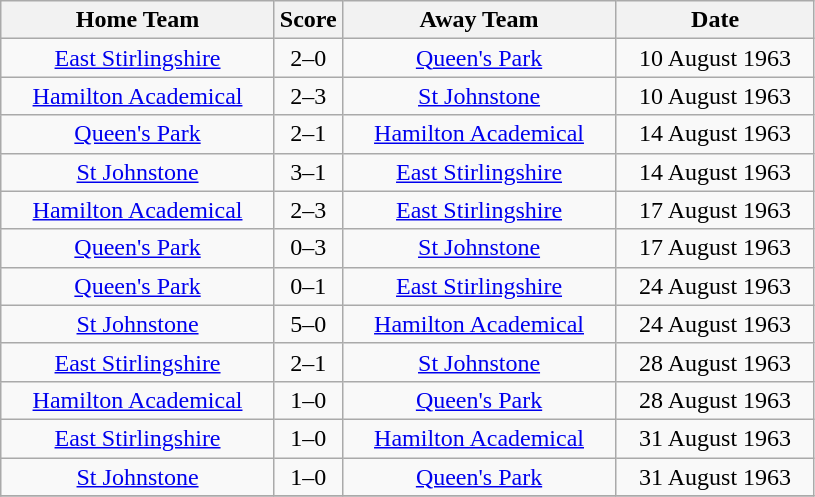<table class="wikitable" style="text-align:center;">
<tr>
<th width=175>Home Team</th>
<th width=20>Score</th>
<th width=175>Away Team</th>
<th width= 125>Date</th>
</tr>
<tr>
<td><a href='#'>East Stirlingshire</a></td>
<td>2–0</td>
<td><a href='#'>Queen's Park</a></td>
<td>10 August 1963</td>
</tr>
<tr>
<td><a href='#'>Hamilton Academical</a></td>
<td>2–3</td>
<td><a href='#'>St Johnstone</a></td>
<td>10 August 1963</td>
</tr>
<tr>
<td><a href='#'>Queen's Park</a></td>
<td>2–1</td>
<td><a href='#'>Hamilton Academical</a></td>
<td>14 August 1963</td>
</tr>
<tr>
<td><a href='#'>St Johnstone</a></td>
<td>3–1</td>
<td><a href='#'>East Stirlingshire</a></td>
<td>14 August 1963</td>
</tr>
<tr>
<td><a href='#'>Hamilton Academical</a></td>
<td>2–3</td>
<td><a href='#'>East Stirlingshire</a></td>
<td>17 August 1963</td>
</tr>
<tr>
<td><a href='#'>Queen's Park</a></td>
<td>0–3</td>
<td><a href='#'>St Johnstone</a></td>
<td>17 August 1963</td>
</tr>
<tr>
<td><a href='#'>Queen's Park</a></td>
<td>0–1</td>
<td><a href='#'>East Stirlingshire</a></td>
<td>24 August 1963</td>
</tr>
<tr>
<td><a href='#'>St Johnstone</a></td>
<td>5–0</td>
<td><a href='#'>Hamilton Academical</a></td>
<td>24 August 1963</td>
</tr>
<tr>
<td><a href='#'>East Stirlingshire</a></td>
<td>2–1</td>
<td><a href='#'>St Johnstone</a></td>
<td>28 August 1963</td>
</tr>
<tr>
<td><a href='#'>Hamilton Academical</a></td>
<td>1–0</td>
<td><a href='#'>Queen's Park</a></td>
<td>28 August 1963</td>
</tr>
<tr>
<td><a href='#'>East Stirlingshire</a></td>
<td>1–0</td>
<td><a href='#'>Hamilton Academical</a></td>
<td>31 August 1963</td>
</tr>
<tr>
<td><a href='#'>St Johnstone</a></td>
<td>1–0</td>
<td><a href='#'>Queen's Park</a></td>
<td>31 August 1963</td>
</tr>
<tr>
</tr>
</table>
